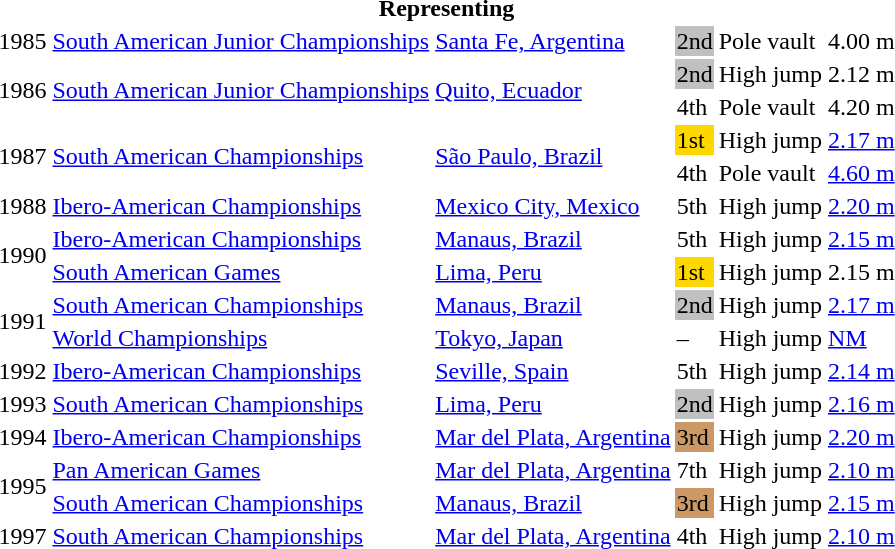<table>
<tr>
<th colspan="6">Representing </th>
</tr>
<tr>
<td>1985</td>
<td><a href='#'>South American Junior Championships</a></td>
<td><a href='#'>Santa Fe, Argentina</a></td>
<td bgcolor=silver>2nd</td>
<td>Pole vault</td>
<td>4.00 m</td>
</tr>
<tr>
<td rowspan=2>1986</td>
<td rowspan=2><a href='#'>South American Junior Championships</a></td>
<td rowspan=2><a href='#'>Quito, Ecuador</a></td>
<td bgcolor=silver>2nd</td>
<td>High jump</td>
<td>2.12 m</td>
</tr>
<tr>
<td>4th</td>
<td>Pole vault</td>
<td>4.20 m</td>
</tr>
<tr>
<td rowspan=2>1987</td>
<td rowspan=2><a href='#'>South American Championships</a></td>
<td rowspan=2><a href='#'>São Paulo, Brazil</a></td>
<td bgcolor=gold>1st</td>
<td>High jump</td>
<td><a href='#'>2.17 m</a></td>
</tr>
<tr>
<td>4th</td>
<td>Pole vault</td>
<td><a href='#'>4.60 m</a></td>
</tr>
<tr>
<td>1988</td>
<td><a href='#'>Ibero-American Championships</a></td>
<td><a href='#'>Mexico City, Mexico</a></td>
<td>5th</td>
<td>High jump</td>
<td><a href='#'>2.20 m</a></td>
</tr>
<tr>
<td rowspan=2>1990</td>
<td><a href='#'>Ibero-American Championships</a></td>
<td><a href='#'>Manaus, Brazil</a></td>
<td>5th</td>
<td>High jump</td>
<td><a href='#'>2.15 m</a></td>
</tr>
<tr>
<td><a href='#'>South American Games</a></td>
<td><a href='#'>Lima, Peru</a></td>
<td bgcolor=gold>1st</td>
<td>High jump</td>
<td>2.15 m</td>
</tr>
<tr>
<td rowspan=2>1991</td>
<td><a href='#'>South American Championships</a></td>
<td><a href='#'>Manaus, Brazil</a></td>
<td bgcolor=silver>2nd</td>
<td>High jump</td>
<td><a href='#'>2.17 m</a></td>
</tr>
<tr>
<td><a href='#'>World Championships</a></td>
<td><a href='#'>Tokyo, Japan</a></td>
<td>–</td>
<td>High jump</td>
<td><a href='#'>NM</a></td>
</tr>
<tr>
<td>1992</td>
<td><a href='#'>Ibero-American Championships</a></td>
<td><a href='#'>Seville, Spain</a></td>
<td>5th</td>
<td>High jump</td>
<td><a href='#'>2.14 m</a></td>
</tr>
<tr>
<td>1993</td>
<td><a href='#'>South American Championships</a></td>
<td><a href='#'>Lima, Peru</a></td>
<td bgcolor=silver>2nd</td>
<td>High jump</td>
<td><a href='#'>2.16 m</a></td>
</tr>
<tr>
<td>1994</td>
<td><a href='#'>Ibero-American Championships</a></td>
<td><a href='#'>Mar del Plata, Argentina</a></td>
<td bgcolor=cc9966>3rd</td>
<td>High jump</td>
<td><a href='#'>2.20 m</a></td>
</tr>
<tr>
<td rowspan=2>1995</td>
<td><a href='#'>Pan American Games</a></td>
<td><a href='#'>Mar del Plata, Argentina</a></td>
<td>7th</td>
<td>High jump</td>
<td><a href='#'>2.10 m</a></td>
</tr>
<tr>
<td><a href='#'>South American Championships</a></td>
<td><a href='#'>Manaus, Brazil</a></td>
<td bgcolor=cc9966>3rd</td>
<td>High jump</td>
<td><a href='#'>2.15 m</a></td>
</tr>
<tr>
<td>1997</td>
<td><a href='#'>South American Championships</a></td>
<td><a href='#'>Mar del Plata, Argentina</a></td>
<td>4th</td>
<td>High jump</td>
<td><a href='#'>2.10 m</a></td>
</tr>
</table>
